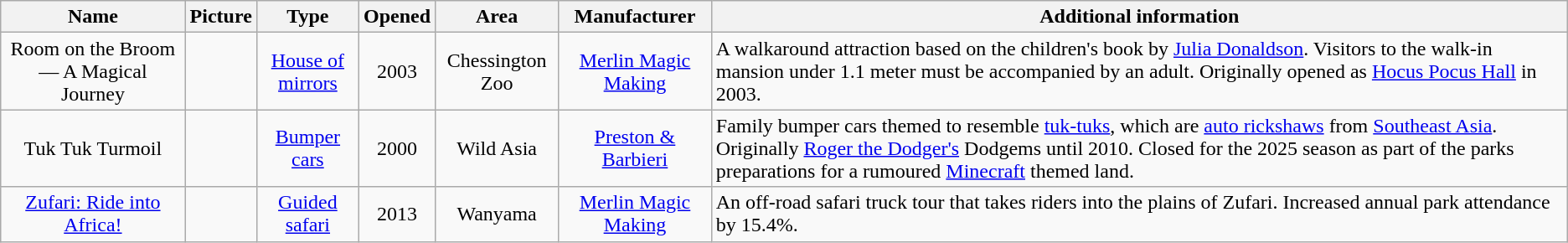<table class="wikitable sortable">
<tr>
<th>Name</th>
<th ! class="unsortable">Picture</th>
<th>Type</th>
<th>Opened</th>
<th>Area</th>
<th>Manufacturer</th>
<th ! class="unsortable">Additional information</th>
</tr>
<tr>
<td align=center>Room on the Broom — A Magical Journey</td>
<td></td>
<td align=center><a href='#'>House of mirrors</a></td>
<td align=center>2003</td>
<td align=center>Chessington Zoo</td>
<td align="center"><a href='#'>Merlin Magic Making</a></td>
<td>A walkaround attraction based on the children's book by <a href='#'>Julia Donaldson</a>. Visitors to the walk-in mansion under 1.1 meter must be accompanied by an adult. Originally opened as <a href='#'>Hocus Pocus Hall</a> in 2003.</td>
</tr>
<tr>
<td align=center>Tuk Tuk Turmoil</td>
<td></td>
<td align=center><a href='#'>Bumper cars</a></td>
<td align=center>2000</td>
<td align=center>Wild Asia</td>
<td align=center><a href='#'>Preston & Barbieri</a></td>
<td>Family bumper cars themed to resemble <a href='#'>tuk-tuks</a>, which are <a href='#'>auto rickshaws</a> from <a href='#'>Southeast Asia</a>. Originally <a href='#'>Roger the Dodger's</a> Dodgems until 2010. Closed for the 2025 season as part of the parks preparations for a rumoured <a href='#'>Minecraft</a> themed land.</td>
</tr>
<tr>
<td align=center><a href='#'>Zufari: Ride into Africa!</a></td>
<td></td>
<td align=center><a href='#'>Guided safari</a></td>
<td align=center>2013</td>
<td align=center>Wanyama</td>
<td align=center><a href='#'>Merlin Magic Making</a></td>
<td>An off-road safari truck tour that takes riders into the plains of Zufari. Increased annual park attendance by 15.4%.</td>
</tr>
</table>
